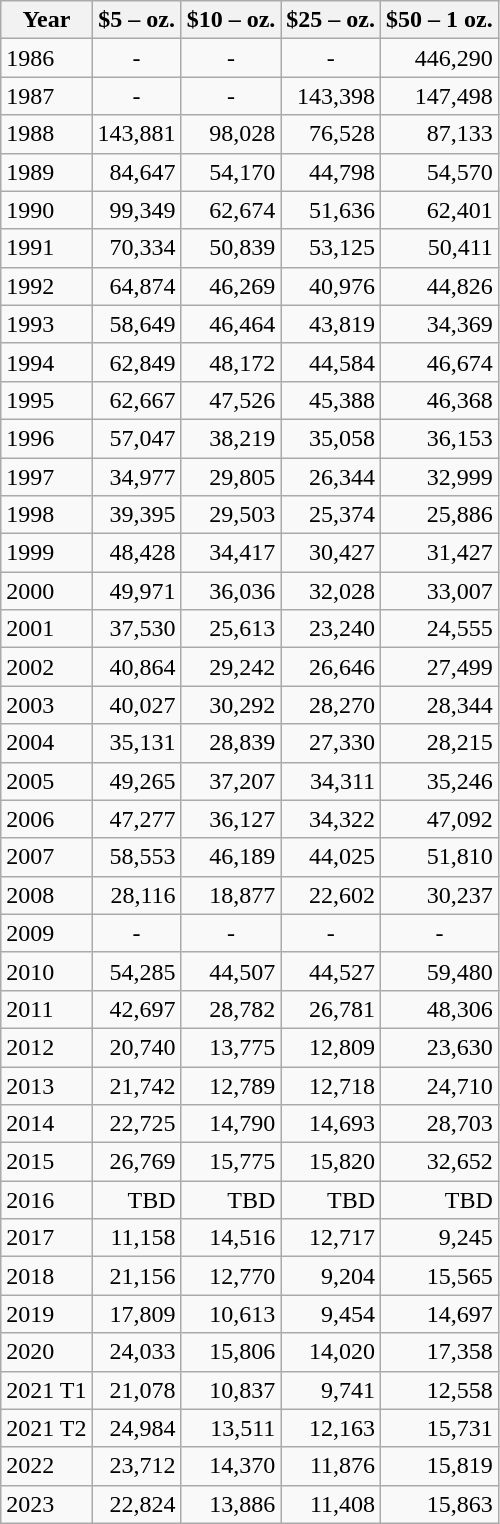<table class="wikitable collapsible sortable">
<tr>
<th>Year</th>
<th>$5 –  oz.</th>
<th>$10 –  oz.</th>
<th>$25 –  oz.</th>
<th>$50 – 1 oz.</th>
</tr>
<tr>
<td>1986</td>
<td align="center">-</td>
<td align="center">-</td>
<td align="center">-</td>
<td align="right">446,290</td>
</tr>
<tr>
<td>1987</td>
<td align="center">-</td>
<td align="center">-</td>
<td align="right">143,398</td>
<td align="right">147,498</td>
</tr>
<tr>
<td>1988</td>
<td align="right">143,881</td>
<td align="right">98,028</td>
<td align="right">76,528</td>
<td align="right">87,133</td>
</tr>
<tr>
<td>1989</td>
<td align="right">84,647</td>
<td align="right">54,170</td>
<td align="right">44,798</td>
<td align="right">54,570</td>
</tr>
<tr>
<td>1990</td>
<td align="right">99,349</td>
<td align="right">62,674</td>
<td align="right">51,636</td>
<td align="right">62,401</td>
</tr>
<tr>
<td>1991</td>
<td align="right">70,334</td>
<td align="right">50,839</td>
<td align="right">53,125</td>
<td align="right">50,411</td>
</tr>
<tr>
<td>1992</td>
<td align="right">64,874</td>
<td align="right">46,269</td>
<td align="right">40,976</td>
<td align="right">44,826</td>
</tr>
<tr>
<td>1993</td>
<td align="right">58,649</td>
<td align="right">46,464</td>
<td align="right">43,819</td>
<td align="right">34,369</td>
</tr>
<tr>
<td>1994</td>
<td align="right">62,849</td>
<td align="right">48,172</td>
<td align="right">44,584</td>
<td align="right">46,674</td>
</tr>
<tr>
<td>1995</td>
<td align="right">62,667</td>
<td align="right">47,526</td>
<td align="right">45,388</td>
<td align="right">46,368</td>
</tr>
<tr>
<td>1996</td>
<td align="right">57,047</td>
<td align="right">38,219</td>
<td align="right">35,058</td>
<td align="right">36,153</td>
</tr>
<tr>
<td>1997</td>
<td align="right">34,977</td>
<td align="right">29,805</td>
<td align="right">26,344</td>
<td align="right">32,999</td>
</tr>
<tr>
<td>1998</td>
<td align="right">39,395</td>
<td align="right">29,503</td>
<td align="right">25,374</td>
<td align="right">25,886</td>
</tr>
<tr>
<td>1999</td>
<td align="right">48,428</td>
<td align="right">34,417</td>
<td align="right">30,427</td>
<td align="right">31,427</td>
</tr>
<tr>
<td>2000</td>
<td align="right">49,971</td>
<td align="right">36,036</td>
<td align="right">32,028</td>
<td align="right">33,007</td>
</tr>
<tr>
<td>2001</td>
<td align="right">37,530</td>
<td align="right">25,613</td>
<td align="right">23,240</td>
<td align="right">24,555</td>
</tr>
<tr>
<td>2002</td>
<td align="right">40,864</td>
<td align="right">29,242</td>
<td align="right">26,646</td>
<td align="right">27,499</td>
</tr>
<tr>
<td>2003</td>
<td align="right">40,027</td>
<td align="right">30,292</td>
<td align="right">28,270</td>
<td align="right">28,344</td>
</tr>
<tr>
<td>2004</td>
<td align="right">35,131</td>
<td align="right">28,839</td>
<td align="right">27,330</td>
<td align="right">28,215</td>
</tr>
<tr>
<td>2005</td>
<td align="right">49,265</td>
<td align="right">37,207</td>
<td align="right">34,311</td>
<td align="right">35,246</td>
</tr>
<tr>
<td>2006</td>
<td align="right">47,277</td>
<td align="right">36,127</td>
<td align="right">34,322</td>
<td align="right">47,092</td>
</tr>
<tr>
<td>2007</td>
<td align="right">58,553</td>
<td align="right">46,189</td>
<td align="right">44,025</td>
<td align="right">51,810</td>
</tr>
<tr>
<td>2008</td>
<td align="right">28,116</td>
<td align="right">18,877</td>
<td align="right">22,602</td>
<td align="right">30,237</td>
</tr>
<tr>
<td>2009</td>
<td align="center">-</td>
<td align="center">-</td>
<td align="center">-</td>
<td align="center">-</td>
</tr>
<tr>
<td>2010</td>
<td align="right">54,285</td>
<td align="right">44,507</td>
<td align="right">44,527</td>
<td align="right">59,480</td>
</tr>
<tr>
<td>2011</td>
<td align="right">42,697</td>
<td align="right">28,782</td>
<td align="right">26,781</td>
<td align="right">48,306</td>
</tr>
<tr>
<td>2012</td>
<td align="right">20,740</td>
<td align="right">13,775</td>
<td align="right">12,809</td>
<td align="right">23,630</td>
</tr>
<tr>
<td>2013</td>
<td align="right">21,742</td>
<td align="right">12,789</td>
<td align="right">12,718</td>
<td align="right">24,710</td>
</tr>
<tr>
<td>2014</td>
<td align="right">22,725</td>
<td align="right">14,790</td>
<td align="right">14,693</td>
<td align="right">28,703</td>
</tr>
<tr>
<td>2015</td>
<td align="right">26,769</td>
<td align="right">15,775</td>
<td align="right">15,820</td>
<td align="right">32,652</td>
</tr>
<tr>
<td>2016</td>
<td align="right">TBD</td>
<td align="right">TBD</td>
<td align="right">TBD</td>
<td align="right">TBD</td>
</tr>
<tr>
<td>2017</td>
<td align="right">11,158</td>
<td align="right">14,516</td>
<td align="right">12,717</td>
<td align="right">9,245</td>
</tr>
<tr>
<td>2018</td>
<td align="right">21,156</td>
<td align="right">12,770</td>
<td align="right">9,204</td>
<td align="right">15,565</td>
</tr>
<tr>
<td>2019</td>
<td align="right">17,809</td>
<td align="right">10,613</td>
<td align="right">9,454</td>
<td align="right">14,697</td>
</tr>
<tr>
<td>2020</td>
<td align="right">24,033</td>
<td align="right">15,806</td>
<td align="right">14,020</td>
<td align="right">17,358</td>
</tr>
<tr>
<td>2021 T1</td>
<td align="right">21,078</td>
<td align="right">10,837</td>
<td align="right">9,741</td>
<td align="right">12,558</td>
</tr>
<tr>
<td>2021 T2</td>
<td align="right">24,984</td>
<td align="right">13,511</td>
<td align="right">12,163</td>
<td align="right">15,731</td>
</tr>
<tr>
<td>2022</td>
<td align="right">23,712</td>
<td align="right">14,370</td>
<td align="right">11,876</td>
<td align="right">15,819</td>
</tr>
<tr>
<td>2023</td>
<td align="right">22,824</td>
<td align="right">13,886</td>
<td align="right">11,408</td>
<td align="right">15,863</td>
</tr>
</table>
